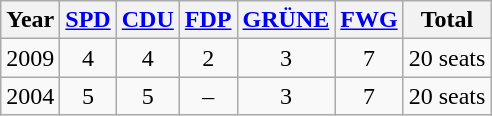<table class="wikitable" style="text-align:center;">
<tr>
<th>Year</th>
<th><a href='#'>SPD</a></th>
<th><a href='#'>CDU</a></th>
<th><a href='#'>FDP</a></th>
<th><a href='#'>GRÜNE</a></th>
<th><a href='#'>FWG</a></th>
<th>Total</th>
</tr>
<tr>
<td>2009</td>
<td>4</td>
<td>4</td>
<td>2</td>
<td>3</td>
<td>7</td>
<td>20 seats</td>
</tr>
<tr>
<td>2004</td>
<td>5</td>
<td>5</td>
<td>–</td>
<td>3</td>
<td>7</td>
<td>20 seats</td>
</tr>
</table>
